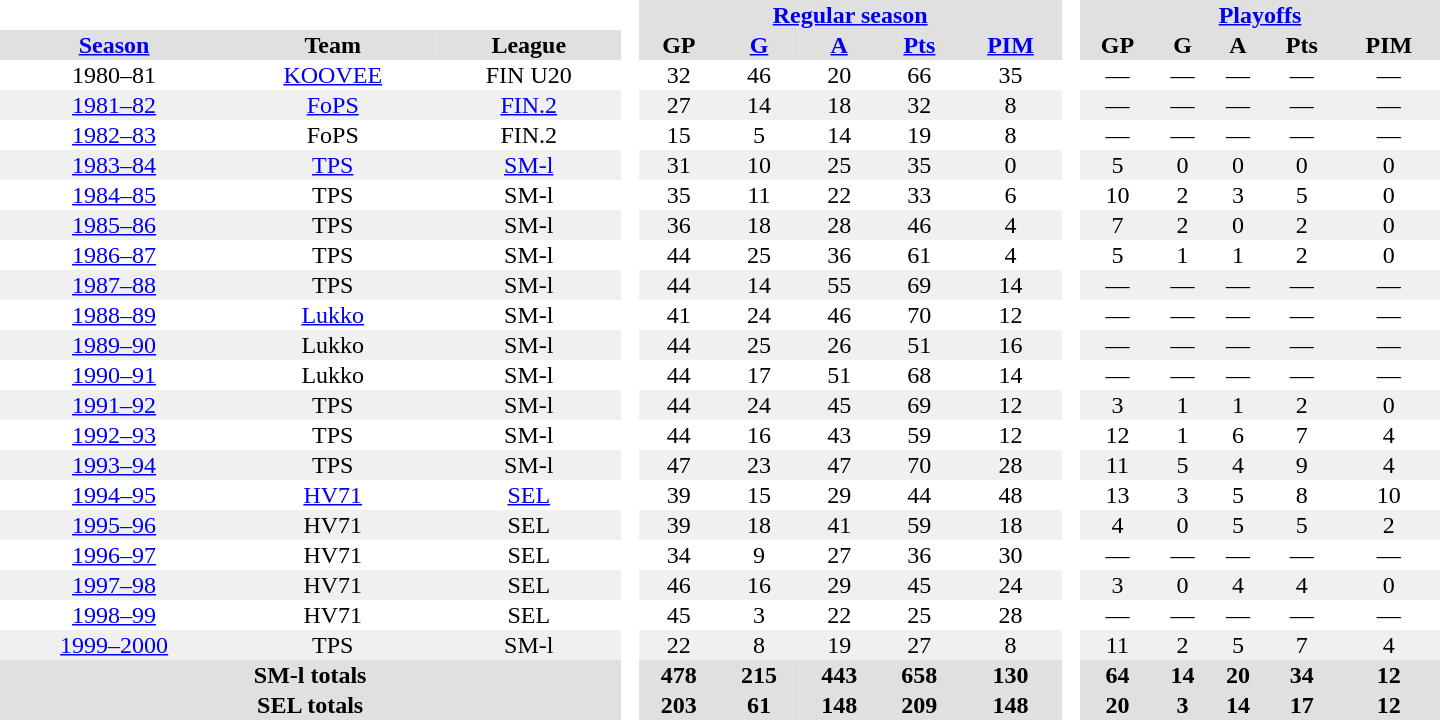<table border="0" cellpadding="1" cellspacing="0" style="text-align:center; width:60em">
<tr bgcolor="#e0e0e0">
<th colspan="3" bgcolor="#ffffff"> </th>
<th rowspan="99" bgcolor="#ffffff"> </th>
<th colspan="5"><a href='#'>Regular season</a></th>
<th rowspan="99" bgcolor="#ffffff"> </th>
<th colspan="5"><a href='#'>Playoffs</a></th>
</tr>
<tr bgcolor="#e0e0e0">
<th><a href='#'>Season</a></th>
<th>Team</th>
<th>League</th>
<th>GP</th>
<th><a href='#'>G</a></th>
<th><a href='#'>A</a></th>
<th><a href='#'>Pts</a></th>
<th><a href='#'>PIM</a></th>
<th>GP</th>
<th>G</th>
<th>A</th>
<th>Pts</th>
<th>PIM</th>
</tr>
<tr>
<td>1980–81</td>
<td><a href='#'>KOOVEE</a></td>
<td>FIN U20</td>
<td>32</td>
<td>46</td>
<td>20</td>
<td>66</td>
<td>35</td>
<td>—</td>
<td>—</td>
<td>—</td>
<td>—</td>
<td>—</td>
</tr>
<tr bgcolor="#f0f0f0">
<td><a href='#'>1981–82</a></td>
<td><a href='#'>FoPS</a></td>
<td><a href='#'>FIN.2</a></td>
<td>27</td>
<td>14</td>
<td>18</td>
<td>32</td>
<td>8</td>
<td>—</td>
<td>—</td>
<td>—</td>
<td>—</td>
<td>—</td>
</tr>
<tr>
<td><a href='#'>1982–83</a></td>
<td>FoPS</td>
<td>FIN.2</td>
<td>15</td>
<td>5</td>
<td>14</td>
<td>19</td>
<td>8</td>
<td>—</td>
<td>—</td>
<td>—</td>
<td>—</td>
<td>—</td>
</tr>
<tr bgcolor="#f0f0f0">
<td><a href='#'>1983–84</a></td>
<td><a href='#'>TPS</a></td>
<td><a href='#'>SM-l</a></td>
<td>31</td>
<td>10</td>
<td>25</td>
<td>35</td>
<td>0</td>
<td>5</td>
<td>0</td>
<td>0</td>
<td>0</td>
<td>0</td>
</tr>
<tr>
<td><a href='#'>1984–85</a></td>
<td>TPS</td>
<td>SM-l</td>
<td>35</td>
<td>11</td>
<td>22</td>
<td>33</td>
<td>6</td>
<td>10</td>
<td>2</td>
<td>3</td>
<td>5</td>
<td>0</td>
</tr>
<tr bgcolor="#f0f0f0">
<td><a href='#'>1985–86</a></td>
<td>TPS</td>
<td>SM-l</td>
<td>36</td>
<td>18</td>
<td>28</td>
<td>46</td>
<td>4</td>
<td>7</td>
<td>2</td>
<td>0</td>
<td>2</td>
<td>0</td>
</tr>
<tr>
<td><a href='#'>1986–87</a></td>
<td>TPS</td>
<td>SM-l</td>
<td>44</td>
<td>25</td>
<td>36</td>
<td>61</td>
<td>4</td>
<td>5</td>
<td>1</td>
<td>1</td>
<td>2</td>
<td>0</td>
</tr>
<tr bgcolor="#f0f0f0">
<td><a href='#'>1987–88</a></td>
<td>TPS</td>
<td>SM-l</td>
<td>44</td>
<td>14</td>
<td>55</td>
<td>69</td>
<td>14</td>
<td>—</td>
<td>—</td>
<td>—</td>
<td>—</td>
<td>—</td>
</tr>
<tr>
<td><a href='#'>1988–89</a></td>
<td><a href='#'>Lukko</a></td>
<td>SM-l</td>
<td>41</td>
<td>24</td>
<td>46</td>
<td>70</td>
<td>12</td>
<td>—</td>
<td>—</td>
<td>—</td>
<td>—</td>
<td>—</td>
</tr>
<tr bgcolor="#f0f0f0">
<td><a href='#'>1989–90</a></td>
<td>Lukko</td>
<td>SM-l</td>
<td>44</td>
<td>25</td>
<td>26</td>
<td>51</td>
<td>16</td>
<td>—</td>
<td>—</td>
<td>—</td>
<td>—</td>
<td>—</td>
</tr>
<tr>
<td><a href='#'>1990–91</a></td>
<td>Lukko</td>
<td>SM-l</td>
<td>44</td>
<td>17</td>
<td>51</td>
<td>68</td>
<td>14</td>
<td>—</td>
<td>—</td>
<td>—</td>
<td>—</td>
<td>—</td>
</tr>
<tr bgcolor="#f0f0f0">
<td><a href='#'>1991–92</a></td>
<td>TPS</td>
<td>SM-l</td>
<td>44</td>
<td>24</td>
<td>45</td>
<td>69</td>
<td>12</td>
<td>3</td>
<td>1</td>
<td>1</td>
<td>2</td>
<td>0</td>
</tr>
<tr>
<td><a href='#'>1992–93</a></td>
<td>TPS</td>
<td>SM-l</td>
<td>44</td>
<td>16</td>
<td>43</td>
<td>59</td>
<td>12</td>
<td>12</td>
<td>1</td>
<td>6</td>
<td>7</td>
<td>4</td>
</tr>
<tr bgcolor="#f0f0f0">
<td><a href='#'>1993–94</a></td>
<td>TPS</td>
<td>SM-l</td>
<td>47</td>
<td>23</td>
<td>47</td>
<td>70</td>
<td>28</td>
<td>11</td>
<td>5</td>
<td>4</td>
<td>9</td>
<td>4</td>
</tr>
<tr>
<td><a href='#'>1994–95</a></td>
<td><a href='#'>HV71</a></td>
<td><a href='#'>SEL</a></td>
<td>39</td>
<td>15</td>
<td>29</td>
<td>44</td>
<td>48</td>
<td>13</td>
<td>3</td>
<td>5</td>
<td>8</td>
<td>10</td>
</tr>
<tr bgcolor="#f0f0f0">
<td><a href='#'>1995–96</a></td>
<td>HV71</td>
<td>SEL</td>
<td>39</td>
<td>18</td>
<td>41</td>
<td>59</td>
<td>18</td>
<td>4</td>
<td>0</td>
<td>5</td>
<td>5</td>
<td>2</td>
</tr>
<tr>
<td><a href='#'>1996–97</a></td>
<td>HV71</td>
<td>SEL</td>
<td>34</td>
<td>9</td>
<td>27</td>
<td>36</td>
<td>30</td>
<td>—</td>
<td>—</td>
<td>—</td>
<td>—</td>
<td>—</td>
</tr>
<tr bgcolor="#f0f0f0">
<td><a href='#'>1997–98</a></td>
<td>HV71</td>
<td>SEL</td>
<td>46</td>
<td>16</td>
<td>29</td>
<td>45</td>
<td>24</td>
<td>3</td>
<td>0</td>
<td>4</td>
<td>4</td>
<td>0</td>
</tr>
<tr>
<td><a href='#'>1998–99</a></td>
<td>HV71</td>
<td>SEL</td>
<td>45</td>
<td>3</td>
<td>22</td>
<td>25</td>
<td>28</td>
<td>—</td>
<td>—</td>
<td>—</td>
<td>—</td>
<td>—</td>
</tr>
<tr bgcolor="#f0f0f0">
<td><a href='#'>1999–2000</a></td>
<td>TPS</td>
<td>SM-l</td>
<td>22</td>
<td>8</td>
<td>19</td>
<td>27</td>
<td>8</td>
<td>11</td>
<td>2</td>
<td>5</td>
<td>7</td>
<td>4</td>
</tr>
<tr bgcolor="#e0e0e0">
<th colspan="3">SM-l totals</th>
<th>478</th>
<th>215</th>
<th>443</th>
<th>658</th>
<th>130</th>
<th>64</th>
<th>14</th>
<th>20</th>
<th>34</th>
<th>12</th>
</tr>
<tr bgcolor="#e0e0e0">
<th colspan="3">SEL totals</th>
<th>203</th>
<th>61</th>
<th>148</th>
<th>209</th>
<th>148</th>
<th>20</th>
<th>3</th>
<th>14</th>
<th>17</th>
<th>12</th>
</tr>
</table>
